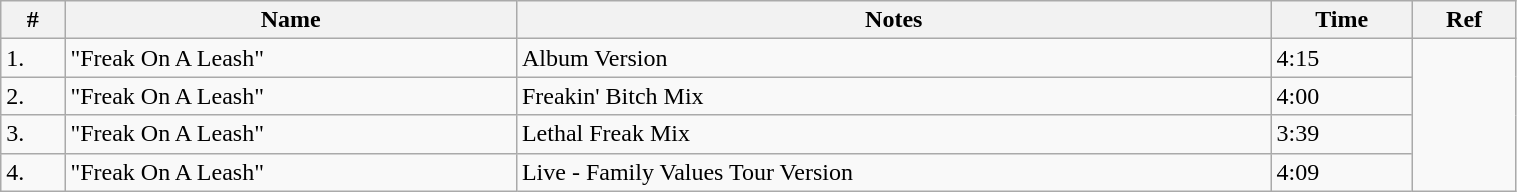<table class="wikitable center" style="margin-top: 0; width:80%">
<tr>
<th align="left">#</th>
<th align="left">Name</th>
<th align="left">Notes</th>
<th align="left">Time</th>
<th align="left">Ref</th>
</tr>
<tr>
<td>1.</td>
<td>"Freak On A Leash"</td>
<td>Album Version</td>
<td>4:15</td>
<td rowspan="4"></td>
</tr>
<tr>
<td>2.</td>
<td>"Freak On A Leash"</td>
<td>Freakin' Bitch Mix</td>
<td>4:00</td>
</tr>
<tr>
<td>3.</td>
<td>"Freak On A Leash"</td>
<td>Lethal Freak Mix</td>
<td>3:39</td>
</tr>
<tr>
<td>4.</td>
<td>"Freak On A Leash"</td>
<td>Live - Family Values Tour Version</td>
<td>4:09</td>
</tr>
</table>
